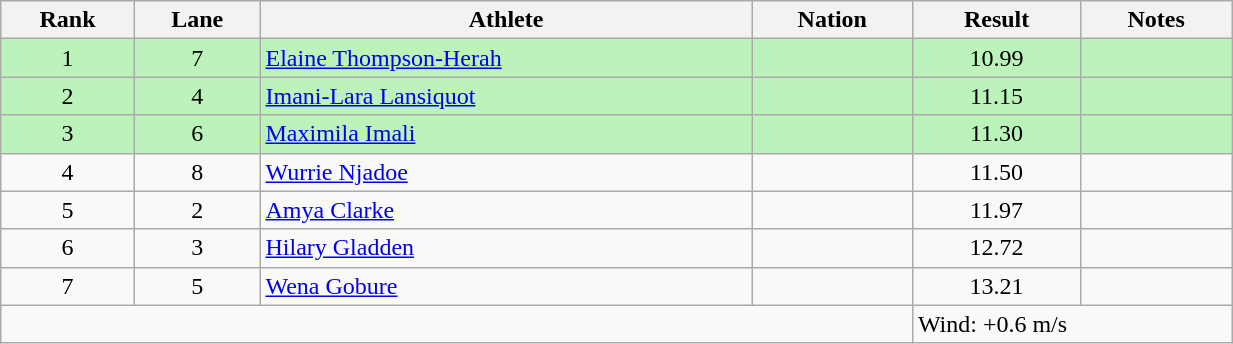<table class="wikitable sortable" style="text-align:center;width: 65%;">
<tr>
<th>Rank</th>
<th>Lane</th>
<th>Athlete</th>
<th>Nation</th>
<th>Result</th>
<th>Notes</th>
</tr>
<tr bgcolor=#bbf3bb>
<td>1</td>
<td>7</td>
<td align=left><a href='#'>Elaine Thompson-Herah</a></td>
<td align=left></td>
<td>10.99</td>
<td></td>
</tr>
<tr bgcolor=#bbf3bb>
<td>2</td>
<td>4</td>
<td align=left><a href='#'>Imani-Lara Lansiquot</a></td>
<td align=left></td>
<td>11.15</td>
<td></td>
</tr>
<tr bgcolor=#bbf3bb>
<td>3</td>
<td>6</td>
<td align=left><a href='#'>Maximila Imali</a></td>
<td align=left></td>
<td>11.30</td>
<td></td>
</tr>
<tr>
<td>4</td>
<td>8</td>
<td align=left><a href='#'>Wurrie Njadoe</a></td>
<td align=left></td>
<td>11.50</td>
<td></td>
</tr>
<tr>
<td>5</td>
<td>2</td>
<td align=left><a href='#'>Amya Clarke</a></td>
<td align=left></td>
<td>11.97</td>
<td></td>
</tr>
<tr>
<td>6</td>
<td>3</td>
<td align=left><a href='#'>Hilary Gladden</a></td>
<td align=left></td>
<td>12.72</td>
<td></td>
</tr>
<tr>
<td>7</td>
<td>5</td>
<td align=left><a href='#'>Wena Gobure</a></td>
<td align=left></td>
<td>13.21</td>
<td></td>
</tr>
<tr class="sortbottom">
<td colspan="4"></td>
<td colspan="2" style="text-align:left;">Wind: +0.6 m/s</td>
</tr>
</table>
